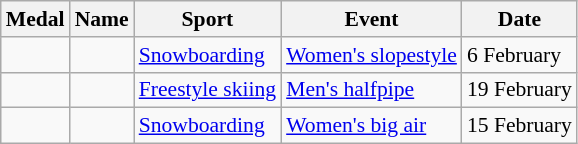<table class="wikitable sortable" style="font-size:90%">
<tr>
<th>Medal</th>
<th>Name</th>
<th>Sport</th>
<th>Event</th>
<th>Date</th>
</tr>
<tr>
<td></td>
<td></td>
<td><a href='#'>Snowboarding</a></td>
<td><a href='#'>Women's slopestyle</a></td>
<td>6 February</td>
</tr>
<tr>
<td></td>
<td></td>
<td><a href='#'>Freestyle skiing</a></td>
<td><a href='#'>Men's halfpipe</a></td>
<td>19 February</td>
</tr>
<tr>
<td></td>
<td></td>
<td><a href='#'>Snowboarding</a></td>
<td><a href='#'>Women's big air</a></td>
<td>15 February</td>
</tr>
</table>
